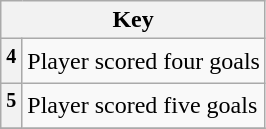<table class="wikitable plainrowheaders">
<tr>
<th colspan="2" scope="col">Key</th>
</tr>
<tr>
<th align="left" scope="row"><sup>4</sup></th>
<td align="left">Player scored four goals</td>
</tr>
<tr>
<th align="left" scope="row"><sup>5</sup></th>
<td align="left">Player scored five goals</td>
</tr>
<tr>
</tr>
</table>
